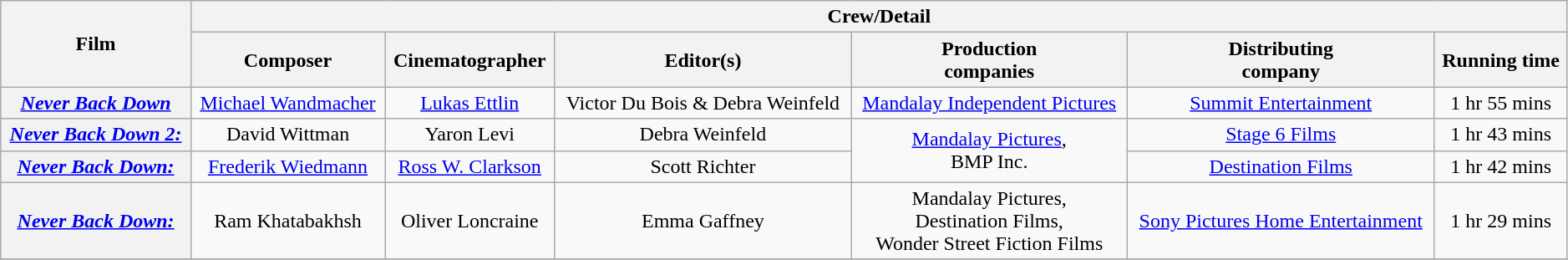<table class="wikitable sortable" style="text-align:center; width:99%;">
<tr>
<th rowspan="2">Film</th>
<th colspan="7">Crew/Detail</th>
</tr>
<tr>
<th style="text-align:center;">Composer</th>
<th style="text-align:center;">Cinematographer</th>
<th style="text-align:center;">Editor(s)</th>
<th style="text-align:center;">Production <br>companies</th>
<th style="text-align:center;">Distributing <br>company</th>
<th style="text-align:center;">Running time</th>
</tr>
<tr>
<th><em><a href='#'>Never Back Down</a></em></th>
<td><a href='#'>Michael Wandmacher</a></td>
<td><a href='#'>Lukas Ettlin</a></td>
<td>Victor Du Bois & Debra Weinfeld</td>
<td><a href='#'>Mandalay Independent Pictures</a></td>
<td><a href='#'>Summit Entertainment</a></td>
<td>1 hr 55 mins</td>
</tr>
<tr>
<th><em><a href='#'>Never Back Down 2: <br></a></em></th>
<td>David Wittman</td>
<td>Yaron Levi</td>
<td>Debra Weinfeld</td>
<td rowspan="2"><a href='#'>Mandalay Pictures</a>, <br> BMP Inc.</td>
<td><a href='#'>Stage 6 Films</a></td>
<td>1 hr 43 mins</td>
</tr>
<tr>
<th><em><a href='#'>Never Back Down: <br></a></em></th>
<td><a href='#'>Frederik Wiedmann</a></td>
<td><a href='#'>Ross W. Clarkson</a></td>
<td>Scott Richter</td>
<td><a href='#'>Destination Films</a></td>
<td>1 hr 42 mins</td>
</tr>
<tr>
<th><em><a href='#'>Never Back Down: <br></a></em></th>
<td>Ram Khatabakhsh</td>
<td>Oliver Loncraine</td>
<td>Emma Gaffney</td>
<td>Mandalay Pictures, <br>Destination Films, <br>Wonder Street Fiction Films</td>
<td><a href='#'>Sony Pictures Home Entertainment</a></td>
<td>1 hr 29 mins</td>
</tr>
<tr>
</tr>
</table>
